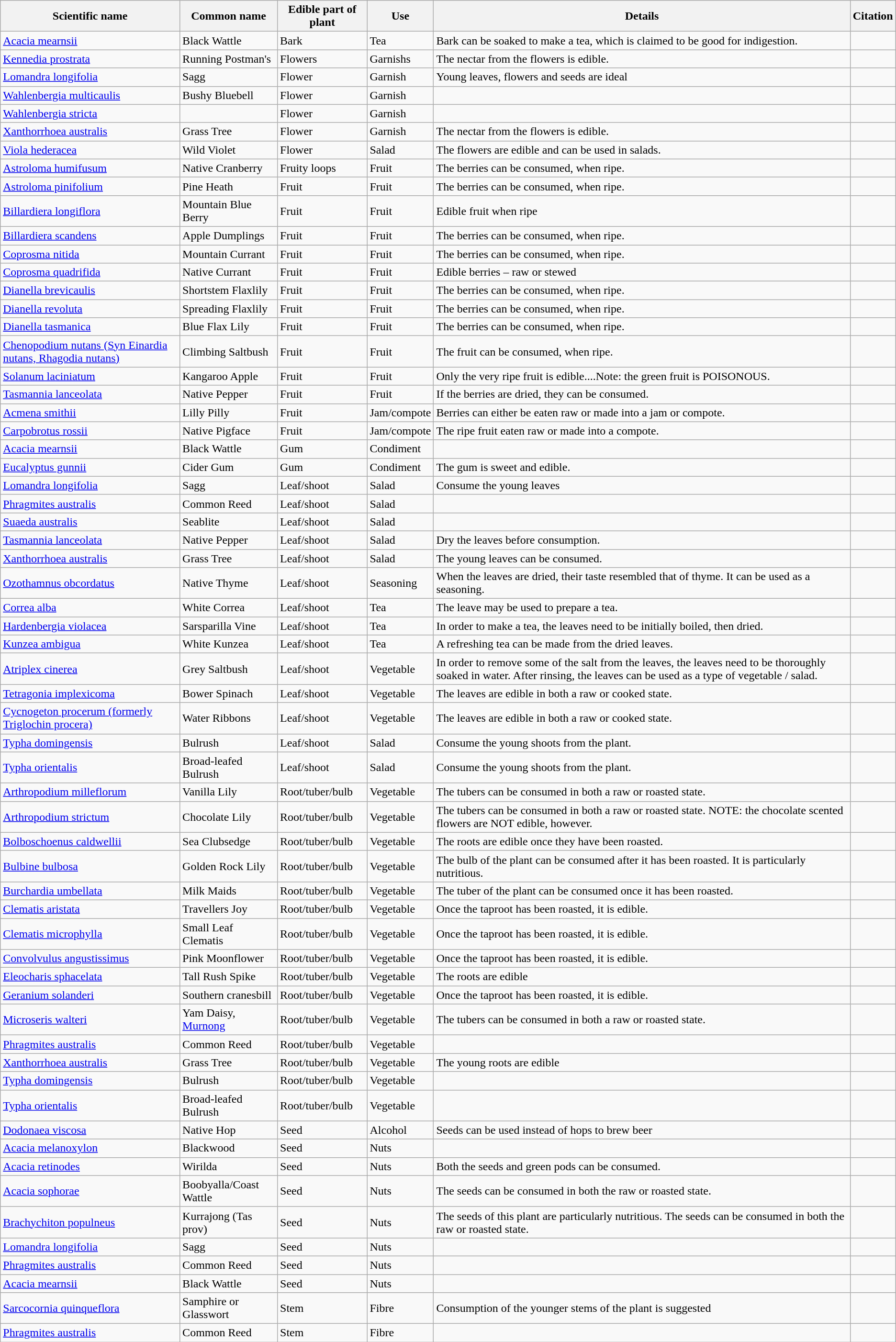<table class="wikitable sortable">
<tr>
<th><strong>Scientific name</strong></th>
<th><strong>Common name</strong></th>
<th><strong>Edible part of plant</strong></th>
<th><strong>Use</strong></th>
<th><strong>Details</strong></th>
<th><strong>Citation</strong></th>
</tr>
<tr>
<td><a href='#'>Acacia  mearnsii</a></td>
<td>Black Wattle</td>
<td>Bark</td>
<td>Tea</td>
<td>Bark can be soaked to make a tea, which is claimed to be good for indigestion.</td>
<td></td>
</tr>
<tr>
<td><a href='#'>Kennedia prostrata</a></td>
<td>Running Postman's</td>
<td>Flowers</td>
<td>Garnishs</td>
<td>The nectar from the flowers is edible.</td>
<td></td>
</tr>
<tr>
<td><a href='#'>Lomandra longifolia</a></td>
<td>Sagg</td>
<td>Flower</td>
<td>Garnish</td>
<td>Young leaves, flowers and seeds are ideal</td>
<td></td>
</tr>
<tr>
<td><a href='#'>Wahlenbergia multicaulis</a></td>
<td>Bushy Bluebell</td>
<td>Flower</td>
<td>Garnish</td>
<td></td>
<td></td>
</tr>
<tr>
<td><a href='#'>Wahlenbergia stricta</a></td>
<td></td>
<td>Flower</td>
<td>Garnish</td>
<td></td>
<td></td>
</tr>
<tr>
<td><a href='#'>Xanthorrhoea australis</a></td>
<td>Grass Tree</td>
<td>Flower</td>
<td>Garnish</td>
<td>The nectar from the flowers is edible.</td>
<td></td>
</tr>
<tr>
<td><a href='#'>Viola hederacea</a></td>
<td>Wild Violet</td>
<td>Flower</td>
<td>Salad</td>
<td>The flowers are edible and can be used in salads.</td>
<td></td>
</tr>
<tr>
<td><a href='#'>Astroloma humifusum</a></td>
<td>Native Cranberry</td>
<td>Fruity loops</td>
<td>Fruit</td>
<td>The berries can be consumed, when ripe.</td>
<td></td>
</tr>
<tr>
<td><a href='#'>Astroloma pinifolium</a></td>
<td>Pine Heath</td>
<td>Fruit</td>
<td>Fruit</td>
<td>The berries can be consumed, when ripe.</td>
<td></td>
</tr>
<tr>
<td><a href='#'>Billardiera longiflora</a></td>
<td>Mountain Blue Berry</td>
<td>Fruit</td>
<td>Fruit</td>
<td>Edible fruit when ripe</td>
<td></td>
</tr>
<tr>
<td><a href='#'>Billardiera scandens</a></td>
<td>Apple Dumplings</td>
<td>Fruit</td>
<td>Fruit</td>
<td>The berries can be consumed, when ripe.</td>
<td></td>
</tr>
<tr>
<td><a href='#'>Coprosma nitida</a></td>
<td>Mountain Currant</td>
<td>Fruit</td>
<td>Fruit</td>
<td>The berries can be consumed, when ripe.</td>
<td></td>
</tr>
<tr>
<td><a href='#'>Coprosma quadrifida</a></td>
<td>Native Currant</td>
<td>Fruit</td>
<td>Fruit</td>
<td>Edible berries – raw or stewed</td>
<td></td>
</tr>
<tr>
<td><a href='#'>Dianella brevicaulis</a></td>
<td>Shortstem Flaxlily</td>
<td>Fruit</td>
<td>Fruit</td>
<td>The berries can be consumed, when ripe.</td>
<td></td>
</tr>
<tr>
<td><a href='#'>Dianella revoluta</a></td>
<td>Spreading Flaxlily</td>
<td>Fruit</td>
<td>Fruit</td>
<td>The berries can be consumed, when ripe.</td>
<td></td>
</tr>
<tr>
<td><a href='#'>Dianella tasmanica</a></td>
<td>Blue Flax Lily</td>
<td>Fruit</td>
<td>Fruit</td>
<td>The berries can be consumed, when ripe.</td>
<td></td>
</tr>
<tr>
<td><a href='#'> Chenopodium nutans (Syn Einardia nutans, Rhagodia nutans)</a></td>
<td>Climbing Saltbush</td>
<td>Fruit</td>
<td>Fruit</td>
<td>The fruit can be consumed, when ripe.</td>
<td></td>
</tr>
<tr>
<td><a href='#'>Solanum laciniatum</a></td>
<td>Kangaroo Apple</td>
<td>Fruit</td>
<td>Fruit</td>
<td>Only the very ripe fruit is edible....Note: the green fruit is POISONOUS.</td>
<td></td>
</tr>
<tr>
<td><a href='#'>Tasmannia lanceolata</a></td>
<td>Native Pepper</td>
<td>Fruit</td>
<td>Fruit</td>
<td>If the berries are dried, they can be consumed.</td>
<td></td>
</tr>
<tr>
<td><a href='#'>Acmena smithii</a></td>
<td>Lilly Pilly</td>
<td>Fruit</td>
<td>Jam/compote</td>
<td>Berries can either be eaten raw or made into a jam or compote.</td>
<td></td>
</tr>
<tr>
<td><a href='#'>Carpobrotus rossii</a></td>
<td>Native Pigface</td>
<td>Fruit</td>
<td>Jam/compote</td>
<td>The ripe fruit eaten raw or made into a compote.</td>
<td></td>
</tr>
<tr>
<td><a href='#'>Acacia mearnsii</a></td>
<td>Black Wattle</td>
<td>Gum</td>
<td>Condiment</td>
<td></td>
<td></td>
</tr>
<tr>
<td><a href='#'>Eucalyptus gunnii</a></td>
<td>Cider Gum</td>
<td>Gum</td>
<td>Condiment</td>
<td>The gum is sweet and edible.</td>
<td></td>
</tr>
<tr>
<td><a href='#'>Lomandra longifolia</a></td>
<td>Sagg</td>
<td>Leaf/shoot</td>
<td>Salad</td>
<td>Consume the young leaves</td>
<td></td>
</tr>
<tr>
<td><a href='#'>Phragmites australis</a></td>
<td>Common Reed</td>
<td>Leaf/shoot</td>
<td>Salad</td>
<td></td>
<td></td>
</tr>
<tr>
<td><a href='#'>Suaeda australis</a></td>
<td>Seablite</td>
<td>Leaf/shoot</td>
<td>Salad</td>
<td></td>
<td></td>
</tr>
<tr>
<td><a href='#'>Tasmannia lanceolata</a></td>
<td>Native Pepper</td>
<td>Leaf/shoot</td>
<td>Salad</td>
<td>Dry the leaves before consumption.</td>
<td></td>
</tr>
<tr>
<td><a href='#'>Xanthorrhoea australis</a></td>
<td>Grass Tree</td>
<td>Leaf/shoot</td>
<td>Salad</td>
<td>The young leaves can be consumed.</td>
<td></td>
</tr>
<tr>
<td><a href='#'>Ozothamnus obcordatus</a></td>
<td>Native Thyme</td>
<td>Leaf/shoot</td>
<td>Seasoning</td>
<td>When the leaves are dried, their taste resembled that of thyme. It can be used as a seasoning.</td>
<td></td>
</tr>
<tr>
<td><a href='#'>Correa alba</a></td>
<td>White Correa</td>
<td>Leaf/shoot</td>
<td>Tea</td>
<td>The leave may be used to prepare a tea.</td>
<td></td>
</tr>
<tr>
<td><a href='#'>Hardenbergia violacea</a></td>
<td>Sarsparilla Vine</td>
<td>Leaf/shoot</td>
<td>Tea</td>
<td>In order to make a tea, the leaves need to be initially boiled, then dried.</td>
<td></td>
</tr>
<tr>
<td><a href='#'>Kunzea ambigua</a></td>
<td>White Kunzea</td>
<td>Leaf/shoot</td>
<td>Tea</td>
<td>A refreshing tea can be made from the dried leaves.</td>
<td></td>
</tr>
<tr>
<td><a href='#'>Atriplex cinerea</a></td>
<td>Grey Saltbush</td>
<td>Leaf/shoot</td>
<td>Vegetable</td>
<td>In order to remove some of the salt from the leaves, the leaves need to be thoroughly soaked in water. After rinsing, the leaves can be used as a type of vegetable / salad.</td>
<td></td>
</tr>
<tr>
<td><a href='#'>Tetragonia implexicoma</a></td>
<td>Bower Spinach</td>
<td>Leaf/shoot</td>
<td>Vegetable</td>
<td>The leaves are edible in both a raw or cooked state.</td>
<td></td>
</tr>
<tr>
<td><a href='#'>Cycnogeton procerum (formerly Triglochin procera)</a></td>
<td>Water Ribbons</td>
<td>Leaf/shoot</td>
<td>Vegetable</td>
<td>The leaves are edible in both a raw or cooked state.</td>
<td></td>
</tr>
<tr>
<td><a href='#'>Typha domingensis</a></td>
<td>Bulrush</td>
<td>Leaf/shoot</td>
<td>Salad</td>
<td>Consume the young shoots from the plant.</td>
<td></td>
</tr>
<tr>
<td><a href='#'>Typha orientalis</a></td>
<td>Broad-leafed Bulrush</td>
<td>Leaf/shoot</td>
<td>Salad</td>
<td>Consume the young shoots from the plant.</td>
<td></td>
</tr>
<tr>
<td><a href='#'>Arthropodium milleflorum</a></td>
<td>Vanilla Lily</td>
<td>Root/tuber/bulb</td>
<td>Vegetable</td>
<td>The tubers can be consumed in both a raw or roasted state.</td>
<td></td>
</tr>
<tr>
<td><a href='#'>Arthropodium strictum</a></td>
<td>Chocolate Lily</td>
<td>Root/tuber/bulb</td>
<td>Vegetable</td>
<td>The tubers can be consumed in both a raw or roasted state. NOTE: the chocolate scented flowers are NOT edible, however.</td>
<td></td>
</tr>
<tr>
<td><a href='#'>Bolboschoenus caldwellii</a></td>
<td>Sea Clubsedge</td>
<td>Root/tuber/bulb</td>
<td>Vegetable</td>
<td>The roots are edible once they have been roasted.</td>
<td></td>
</tr>
<tr>
<td><a href='#'>Bulbine bulbosa</a></td>
<td>Golden Rock Lily</td>
<td>Root/tuber/bulb</td>
<td>Vegetable</td>
<td>The bulb of the plant can be consumed after it has been roasted. It is particularly nutritious.</td>
<td></td>
</tr>
<tr>
<td><a href='#'>Burchardia umbellata</a></td>
<td>Milk Maids</td>
<td>Root/tuber/bulb</td>
<td>Vegetable</td>
<td>The tuber of the plant can be consumed once it has been roasted.</td>
<td></td>
</tr>
<tr>
<td><a href='#'>Clematis aristata</a></td>
<td>Travellers Joy</td>
<td>Root/tuber/bulb</td>
<td>Vegetable</td>
<td>Once the taproot has been roasted, it is edible.</td>
<td></td>
</tr>
<tr>
<td><a href='#'>Clematis microphylla</a></td>
<td>Small Leaf Clematis</td>
<td>Root/tuber/bulb</td>
<td>Vegetable</td>
<td>Once the taproot has been roasted, it is edible.</td>
<td></td>
</tr>
<tr>
<td><a href='#'>Convolvulus angustissimus</a></td>
<td>Pink Moonflower</td>
<td>Root/tuber/bulb</td>
<td>Vegetable</td>
<td>Once the taproot has been roasted, it is edible.</td>
<td></td>
</tr>
<tr>
<td><a href='#'>Eleocharis sphacelata</a></td>
<td>Tall Rush Spike</td>
<td>Root/tuber/bulb</td>
<td>Vegetable</td>
<td>The roots are edible</td>
<td></td>
</tr>
<tr>
<td><a href='#'>Geranium solanderi</a></td>
<td>Southern cranesbill</td>
<td>Root/tuber/bulb</td>
<td>Vegetable</td>
<td>Once the taproot has been roasted, it is edible.</td>
<td></td>
</tr>
<tr>
<td><a href='#'>Microseris walteri</a></td>
<td>Yam Daisy, <a href='#'>Murnong</a></td>
<td>Root/tuber/bulb</td>
<td>Vegetable</td>
<td>The tubers can be consumed in both a raw or roasted state.</td>
<td></td>
</tr>
<tr>
<td><a href='#'>Phragmites australis</a></td>
<td>Common Reed</td>
<td>Root/tuber/bulb</td>
<td>Vegetable</td>
<td></td>
<td></td>
</tr>
<tr>
<td><a href='#'>Xanthorrhoea australis</a></td>
<td>Grass Tree</td>
<td>Root/tuber/bulb</td>
<td>Vegetable</td>
<td>The young roots are edible</td>
<td></td>
</tr>
<tr>
<td><a href='#'>Typha domingensis</a></td>
<td>Bulrush</td>
<td>Root/tuber/bulb</td>
<td>Vegetable</td>
<td></td>
<td></td>
</tr>
<tr>
<td><a href='#'>Typha orientalis</a></td>
<td>Broad-leafed Bulrush</td>
<td>Root/tuber/bulb</td>
<td>Vegetable</td>
<td></td>
<td></td>
</tr>
<tr>
<td><a href='#'>Dodonaea viscosa</a></td>
<td>Native Hop</td>
<td>Seed</td>
<td>Alcohol</td>
<td>Seeds can be used instead of hops to brew beer</td>
<td></td>
</tr>
<tr>
<td><a href='#'>Acacia melanoxylon</a></td>
<td>Blackwood</td>
<td>Seed</td>
<td>Nuts</td>
<td></td>
<td></td>
</tr>
<tr>
<td><a href='#'>Acacia retinodes</a></td>
<td>Wirilda</td>
<td>Seed</td>
<td>Nuts</td>
<td>Both the seeds and green pods can be consumed.</td>
<td></td>
</tr>
<tr>
<td><a href='#'>Acacia sophorae</a></td>
<td>Boobyalla/Coast Wattle</td>
<td>Seed</td>
<td>Nuts</td>
<td>The seeds can be consumed in both the raw or roasted state.</td>
<td></td>
</tr>
<tr>
<td><a href='#'>Brachychiton populneus</a></td>
<td>Kurrajong (Tas prov)</td>
<td>Seed</td>
<td>Nuts</td>
<td>The seeds of this plant are particularly nutritious. The seeds can be consumed in both the raw or roasted state.</td>
<td></td>
</tr>
<tr>
<td><a href='#'>Lomandra longifolia</a></td>
<td>Sagg</td>
<td>Seed</td>
<td>Nuts</td>
<td></td>
<td></td>
</tr>
<tr>
<td><a href='#'>Phragmites australis</a></td>
<td>Common Reed</td>
<td>Seed</td>
<td>Nuts</td>
<td></td>
<td></td>
</tr>
<tr>
<td><a href='#'>Acacia mearnsii</a></td>
<td>Black Wattle</td>
<td>Seed</td>
<td>Nuts</td>
<td></td>
<td></td>
</tr>
<tr>
<td><a href='#'>Sarcocornia quinqueflora</a></td>
<td>Samphire or Glasswort</td>
<td>Stem</td>
<td>Fibre</td>
<td>Consumption of the younger stems of the plant is suggested</td>
<td></td>
</tr>
<tr>
<td><a href='#'>Phragmites australis</a></td>
<td>Common Reed</td>
<td>Stem</td>
<td>Fibre</td>
<td></td>
<td></td>
</tr>
</table>
